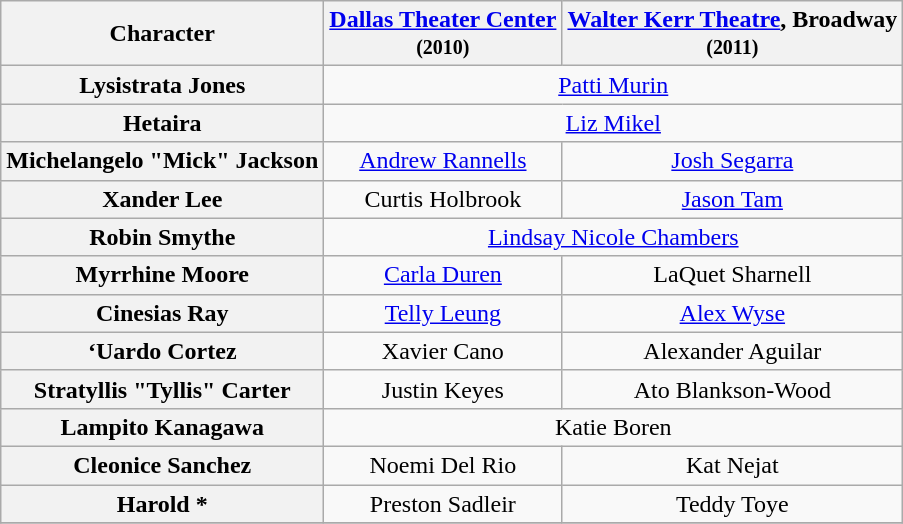<table class="wikitable" style="width:1000;">
<tr>
<th>Character</th>
<th><a href='#'>Dallas Theater Center</a><br><small>(2010)</small></th>
<th><a href='#'>Walter Kerr Theatre</a>, Broadway<br><small>(2011)</small></th>
</tr>
<tr>
<th>Lysistrata Jones</th>
<td colspan='2' align=center><a href='#'>Patti Murin</a></td>
</tr>
<tr>
<th>Hetaira</th>
<td colspan='2' align=center><a href='#'>Liz Mikel</a></td>
</tr>
<tr>
<th>Michelangelo "Mick" Jackson</th>
<td colspan='1' align=center><a href='#'>Andrew Rannells</a></td>
<td colspan='1' align=center><a href='#'>Josh Segarra</a></td>
</tr>
<tr>
<th>Xander Lee</th>
<td colspan='1' align=center>Curtis Holbrook</td>
<td colspan='1' align=center><a href='#'>Jason Tam</a></td>
</tr>
<tr>
<th>Robin Smythe</th>
<td colspan='2' align=center><a href='#'>Lindsay Nicole Chambers</a></td>
</tr>
<tr>
<th>Myrrhine Moore</th>
<td colspan='1' align=center><a href='#'>Carla Duren</a></td>
<td colspan='1' align=center>LaQuet Sharnell</td>
</tr>
<tr>
<th>Cinesias Ray</th>
<td colspan='1' align=center><a href='#'>Telly Leung</a></td>
<td colspan='1' align=center><a href='#'>Alex Wyse</a></td>
</tr>
<tr>
<th>‘Uardo Cortez</th>
<td colspan='1' align=center>Xavier Cano</td>
<td colspan='1' align=center>Alexander Aguilar</td>
</tr>
<tr>
<th>Stratyllis "Tyllis" Carter</th>
<td colspan='1' align=center>Justin Keyes</td>
<td colspan='1' align=center>Ato Blankson-Wood</td>
</tr>
<tr>
<th>Lampito Kanagawa</th>
<td colspan='2' align=center>Katie Boren</td>
</tr>
<tr>
<th>Cleonice Sanchez</th>
<td colspan='1' align=center>Noemi Del Rio</td>
<td colspan='1' align=center>Kat Nejat</td>
</tr>
<tr>
<th>Harold <strong>*</strong></th>
<td colspan='1' align=center>Preston Sadleir</td>
<td colspan='1' align=center>Teddy Toye</td>
</tr>
<tr>
</tr>
</table>
